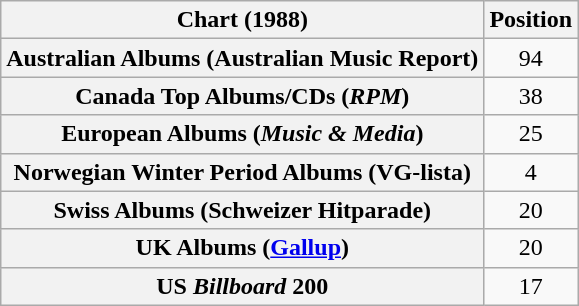<table class="wikitable sortable plainrowheaders" style="text-align:center">
<tr>
<th scope="col">Chart (1988)</th>
<th scope="col">Position</th>
</tr>
<tr>
<th scope="row">Australian Albums (Australian Music Report)</th>
<td>94</td>
</tr>
<tr>
<th scope="row">Canada Top Albums/CDs (<em>RPM</em>)</th>
<td>38</td>
</tr>
<tr>
<th scope="row">European Albums (<em>Music & Media</em>)</th>
<td>25</td>
</tr>
<tr>
<th scope="row">Norwegian Winter Period Albums (VG-lista)</th>
<td>4</td>
</tr>
<tr>
<th scope="row">Swiss Albums (Schweizer Hitparade)</th>
<td>20</td>
</tr>
<tr>
<th scope="row">UK Albums (<a href='#'>Gallup</a>)</th>
<td>20</td>
</tr>
<tr>
<th scope="row">US <em>Billboard</em> 200</th>
<td>17</td>
</tr>
</table>
